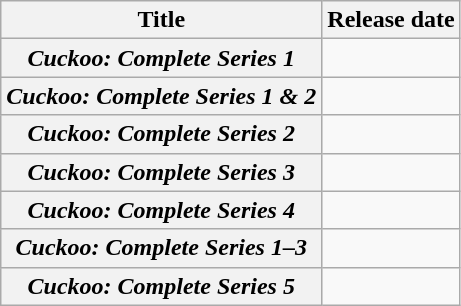<table class="wikitable" style="text-align:center;">
<tr>
<th>Title</th>
<th>Release date</th>
</tr>
<tr>
<th><em>Cuckoo: Complete Series 1</em></th>
<td></td>
</tr>
<tr>
<th><em>Cuckoo: Complete Series 1 & 2</em></th>
<td></td>
</tr>
<tr>
<th><em>Cuckoo: Complete Series 2</em></th>
<td></td>
</tr>
<tr>
<th><em>Cuckoo: Complete Series 3</em></th>
<td></td>
</tr>
<tr>
<th><em>Cuckoo: Complete Series 4</em></th>
<td></td>
</tr>
<tr>
<th><em>Cuckoo: Complete Series 1–3</em></th>
<td></td>
</tr>
<tr>
<th><em>Cuckoo: Complete Series 5</em></th>
<td></td>
</tr>
</table>
